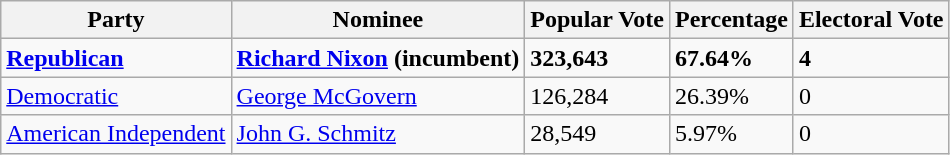<table class="wikitable">
<tr>
<th>Party</th>
<th>Nominee</th>
<th>Popular Vote</th>
<th>Percentage</th>
<th>Electoral Vote</th>
</tr>
<tr>
<td><strong><a href='#'>Republican</a></strong></td>
<td><strong><a href='#'>Richard Nixon</a></strong> <strong>(incumbent)</strong></td>
<td><strong>323,643</strong></td>
<td><strong>67.64%</strong></td>
<td><strong>4</strong></td>
</tr>
<tr>
<td><a href='#'>Democratic</a></td>
<td><a href='#'>George McGovern</a></td>
<td>126,284</td>
<td>26.39%</td>
<td>0</td>
</tr>
<tr>
<td><a href='#'>American Independent</a></td>
<td><a href='#'>John G. Schmitz</a></td>
<td>28,549</td>
<td>5.97%</td>
<td>0</td>
</tr>
</table>
